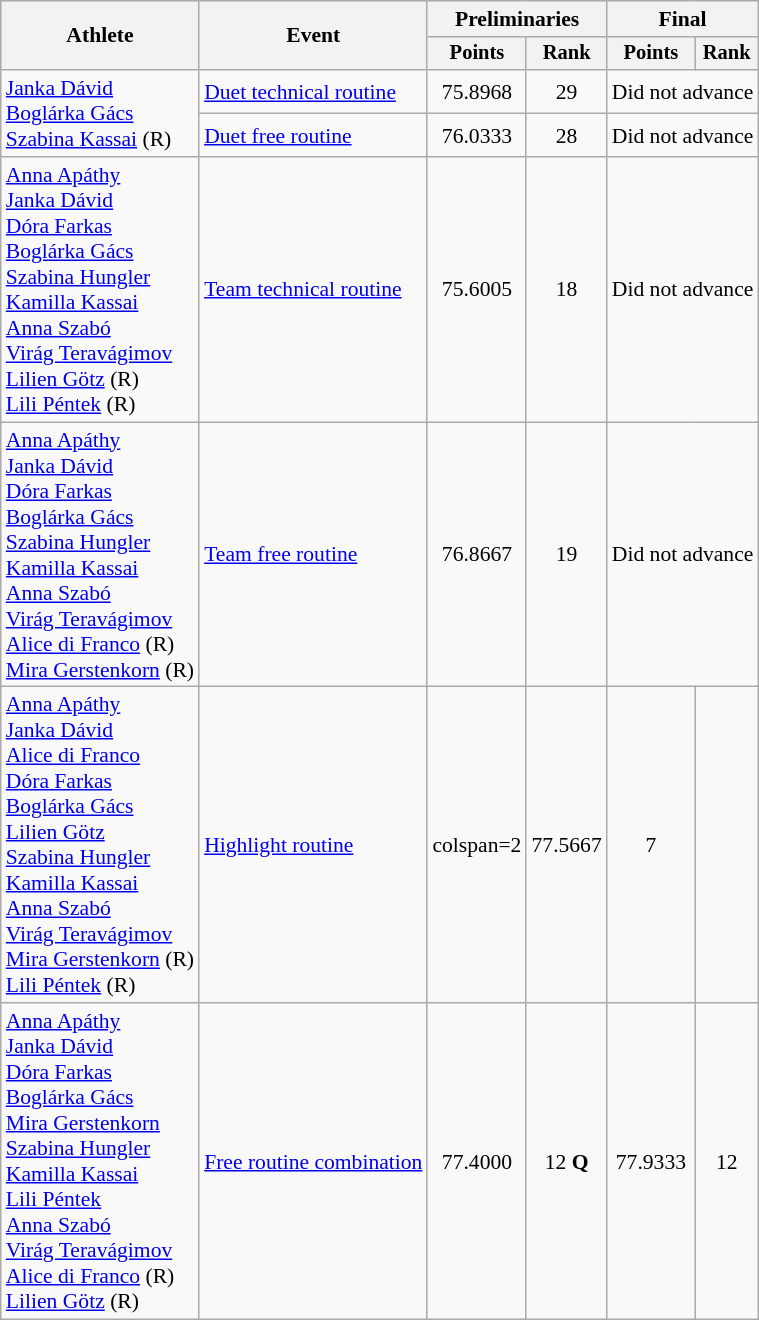<table class=wikitable style="font-size:90%">
<tr>
<th rowspan="2">Athlete</th>
<th rowspan="2">Event</th>
<th colspan="2">Preliminaries</th>
<th colspan="2">Final</th>
</tr>
<tr style="font-size:95%">
<th>Points</th>
<th>Rank</th>
<th>Points</th>
<th>Rank</th>
</tr>
<tr align=center>
<td align=left rowspan=2><a href='#'>Janka Dávid</a><br><a href='#'>Boglárka Gács</a><br><a href='#'>Szabina Kassai</a> (R)</td>
<td align=left><a href='#'>Duet technical routine</a></td>
<td>75.8968</td>
<td>29</td>
<td colspan=2>Did not advance</td>
</tr>
<tr align=center>
<td align=left><a href='#'>Duet free routine</a></td>
<td>76.0333</td>
<td>28</td>
<td colspan=2>Did not advance</td>
</tr>
<tr align=center>
<td align=left><a href='#'>Anna Apáthy</a><br><a href='#'>Janka Dávid</a><br><a href='#'>Dóra Farkas</a><br><a href='#'>Boglárka Gács</a><br><a href='#'>Szabina Hungler</a><br><a href='#'>Kamilla Kassai</a><br><a href='#'>Anna Szabó</a><br><a href='#'>Virág Teravágimov</a><br><a href='#'>Lilien Götz</a> (R)<br><a href='#'>Lili Péntek</a> (R)</td>
<td align=left><a href='#'>Team technical routine</a></td>
<td>75.6005</td>
<td>18</td>
<td colspan=2>Did not advance</td>
</tr>
<tr align=center>
<td align=left><a href='#'>Anna Apáthy</a><br><a href='#'>Janka Dávid</a><br><a href='#'>Dóra Farkas</a><br><a href='#'>Boglárka Gács</a><br><a href='#'>Szabina Hungler</a><br><a href='#'>Kamilla Kassai</a><br><a href='#'>Anna Szabó</a><br><a href='#'>Virág Teravágimov</a><br><a href='#'>Alice di Franco</a> (R)<br><a href='#'>Mira Gerstenkorn</a> (R)</td>
<td align=left><a href='#'>Team free routine</a></td>
<td>76.8667</td>
<td>19</td>
<td colspan=2>Did not advance</td>
</tr>
<tr align=center>
<td align=left><a href='#'>Anna Apáthy</a><br><a href='#'>Janka Dávid</a><br><a href='#'>Alice di Franco</a><br><a href='#'>Dóra Farkas</a><br><a href='#'>Boglárka Gács</a><br><a href='#'>Lilien Götz</a><br><a href='#'>Szabina Hungler</a><br><a href='#'>Kamilla Kassai</a><br><a href='#'>Anna Szabó</a><br><a href='#'>Virág Teravágimov</a><br><a href='#'>Mira Gerstenkorn</a> (R)<br><a href='#'>Lili Péntek</a> (R)</td>
<td align=left><a href='#'>Highlight routine</a></td>
<td>colspan=2 </td>
<td>77.5667</td>
<td>7</td>
</tr>
<tr align=center>
<td align=left><a href='#'>Anna Apáthy</a><br><a href='#'>Janka Dávid</a><br><a href='#'>Dóra Farkas</a><br><a href='#'>Boglárka Gács</a><br><a href='#'>Mira Gerstenkorn</a><br><a href='#'>Szabina Hungler</a><br><a href='#'>Kamilla Kassai</a><br><a href='#'>Lili Péntek</a><br><a href='#'>Anna Szabó</a><br><a href='#'>Virág Teravágimov</a><br><a href='#'>Alice di Franco</a> (R)<br><a href='#'>Lilien Götz</a> (R)</td>
<td align=left><a href='#'>Free routine combination</a></td>
<td>77.4000</td>
<td>12 <strong>Q</strong></td>
<td>77.9333</td>
<td>12</td>
</tr>
</table>
